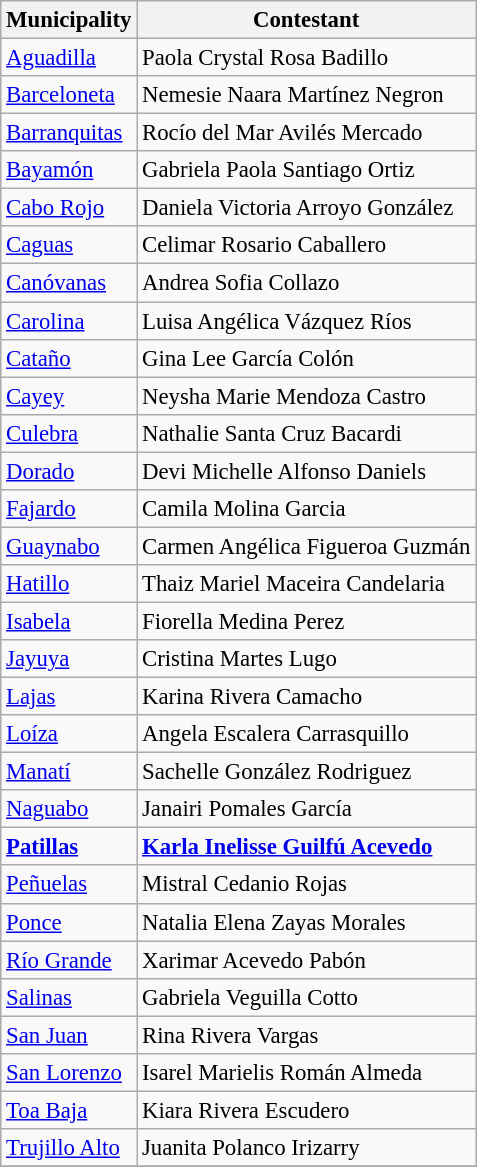<table class="wikitable sortable" style="font-size: 95%;">
<tr>
<th>Municipality</th>
<th>Contestant</th>
</tr>
<tr>
<td><a href='#'>Aguadilla</a></td>
<td>Paola Crystal Rosa Badillo</td>
</tr>
<tr>
<td><a href='#'>Barceloneta</a></td>
<td>Nemesie Naara Martínez Negron</td>
</tr>
<tr>
<td><a href='#'>Barranquitas</a></td>
<td>Rocío del Mar Avilés Mercado</td>
</tr>
<tr>
<td><a href='#'>Bayamón</a></td>
<td>Gabriela Paola Santiago Ortiz</td>
</tr>
<tr>
<td><a href='#'>Cabo Rojo</a></td>
<td>Daniela Victoria Arroyo González</td>
</tr>
<tr>
<td><a href='#'>Caguas</a></td>
<td>Celimar Rosario Caballero</td>
</tr>
<tr>
<td><a href='#'>Canóvanas</a></td>
<td>Andrea Sofia Collazo</td>
</tr>
<tr>
<td><a href='#'>Carolina</a></td>
<td>Luisa Angélica Vázquez Ríos</td>
</tr>
<tr>
<td><a href='#'>Cataño</a></td>
<td>Gina Lee García Colón</td>
</tr>
<tr>
<td><a href='#'>Cayey</a></td>
<td>Neysha Marie Mendoza Castro</td>
</tr>
<tr>
<td><a href='#'>Culebra</a></td>
<td>Nathalie Santa Cruz Bacardi</td>
</tr>
<tr>
<td><a href='#'>Dorado</a></td>
<td>Devi Michelle Alfonso Daniels</td>
</tr>
<tr>
<td><a href='#'>Fajardo</a></td>
<td>Camila Molina Garcia</td>
</tr>
<tr>
<td><a href='#'>Guaynabo</a></td>
<td>Carmen Angélica Figueroa Guzmán</td>
</tr>
<tr>
<td><a href='#'>Hatillo</a></td>
<td>Thaiz Mariel Maceira Candelaria</td>
</tr>
<tr>
<td><a href='#'>Isabela</a></td>
<td>Fiorella Medina Perez</td>
</tr>
<tr>
<td><a href='#'>Jayuya</a></td>
<td>Cristina Martes Lugo</td>
</tr>
<tr>
<td><a href='#'>Lajas</a></td>
<td>Karina Rivera Camacho</td>
</tr>
<tr>
<td><a href='#'>Loíza</a></td>
<td>Angela Escalera Carrasquillo</td>
</tr>
<tr>
<td><a href='#'>Manatí</a></td>
<td>Sachelle González Rodriguez</td>
</tr>
<tr>
<td><a href='#'>Naguabo</a></td>
<td>Janairi Pomales García</td>
</tr>
<tr>
<td><strong><a href='#'>Patillas</a></strong></td>
<td><strong><a href='#'>Karla Inelisse Guilfú Acevedo</a></strong></td>
</tr>
<tr>
<td><a href='#'>Peñuelas</a></td>
<td>Mistral Cedanio Rojas</td>
</tr>
<tr>
<td><a href='#'>Ponce</a></td>
<td>Natalia Elena Zayas Morales</td>
</tr>
<tr>
<td><a href='#'>Río Grande</a></td>
<td>Xarimar Acevedo Pabón</td>
</tr>
<tr>
<td><a href='#'>Salinas</a></td>
<td>Gabriela Veguilla Cotto</td>
</tr>
<tr>
<td><a href='#'>San Juan</a></td>
<td>Rina Rivera Vargas</td>
</tr>
<tr>
<td><a href='#'>San Lorenzo</a></td>
<td>Isarel Marielis Román Almeda</td>
</tr>
<tr>
<td><a href='#'>Toa Baja</a></td>
<td>Kiara Rivera Escudero</td>
</tr>
<tr>
<td><a href='#'>Trujillo Alto</a></td>
<td>Juanita Polanco Irizarry</td>
</tr>
<tr>
</tr>
</table>
